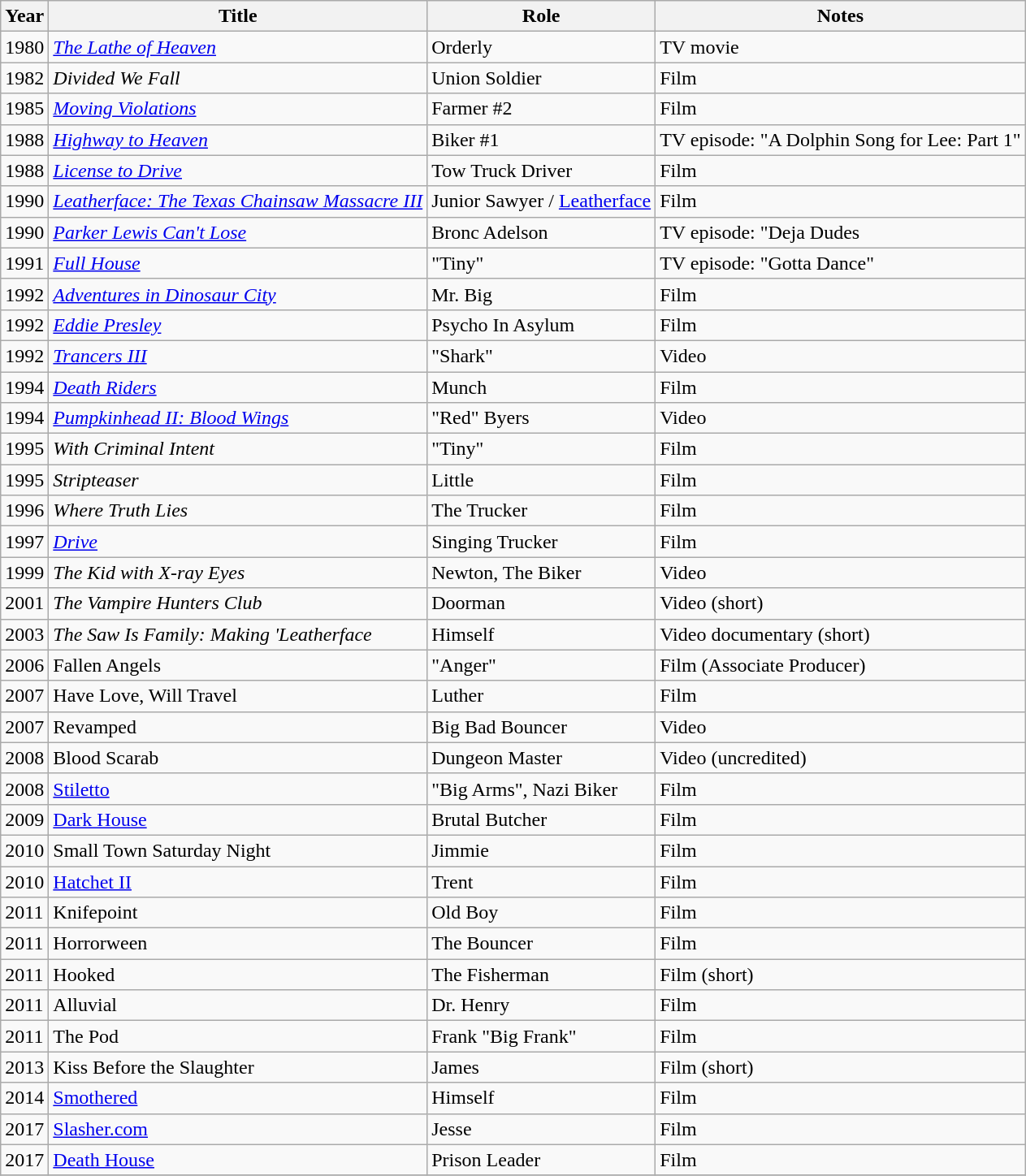<table class="wikitable sortable">
<tr>
<th>Year</th>
<th>Title</th>
<th>Role</th>
<th class="unsortable">Notes</th>
</tr>
<tr>
<td>1980</td>
<td><em><a href='#'>The Lathe of Heaven</a></em></td>
<td>Orderly</td>
<td>TV movie</td>
</tr>
<tr>
<td>1982</td>
<td><em>Divided We Fall</em></td>
<td>Union Soldier</td>
<td>Film</td>
</tr>
<tr>
<td>1985</td>
<td><em><a href='#'>Moving Violations</a></em></td>
<td>Farmer #2</td>
<td>Film</td>
</tr>
<tr>
<td>1988</td>
<td><em><a href='#'>Highway to Heaven</a></em></td>
<td>Biker #1</td>
<td>TV episode: "A Dolphin Song for Lee: Part 1"</td>
</tr>
<tr>
<td>1988</td>
<td><em><a href='#'>License to Drive</a></em></td>
<td>Tow Truck Driver</td>
<td>Film</td>
</tr>
<tr>
<td>1990</td>
<td><em><a href='#'>Leatherface: The Texas Chainsaw Massacre III</a></em></td>
<td>Junior Sawyer / <a href='#'>Leatherface</a></td>
<td>Film</td>
</tr>
<tr>
<td>1990</td>
<td><em><a href='#'>Parker Lewis Can't Lose</a></em></td>
<td>Bronc Adelson</td>
<td>TV episode: "Deja Dudes</td>
</tr>
<tr>
<td>1991</td>
<td><em><a href='#'>Full House</a></em></td>
<td>"Tiny"</td>
<td>TV episode: "Gotta Dance"</td>
</tr>
<tr>
<td>1992</td>
<td><em><a href='#'>Adventures in Dinosaur City</a></em></td>
<td>Mr. Big</td>
<td>Film</td>
</tr>
<tr>
<td>1992</td>
<td><em><a href='#'>Eddie Presley</a></em></td>
<td>Psycho In Asylum</td>
<td>Film</td>
</tr>
<tr>
<td>1992</td>
<td><em><a href='#'>Trancers III</a></em></td>
<td>"Shark"</td>
<td>Video</td>
</tr>
<tr>
<td>1994</td>
<td><em><a href='#'>Death Riders</a></em></td>
<td>Munch</td>
<td>Film</td>
</tr>
<tr>
<td>1994</td>
<td><em><a href='#'>Pumpkinhead II: Blood Wings</a></em></td>
<td>"Red" Byers</td>
<td>Video</td>
</tr>
<tr>
<td>1995</td>
<td><em>With Criminal Intent</em></td>
<td>"Tiny"</td>
<td>Film</td>
</tr>
<tr>
<td>1995</td>
<td><em>Stripteaser</em></td>
<td>Little</td>
<td>Film</td>
</tr>
<tr>
<td>1996</td>
<td><em>Where Truth Lies</em></td>
<td>The Trucker</td>
<td>Film</td>
</tr>
<tr>
<td>1997</td>
<td><em><a href='#'>Drive</a></em></td>
<td>Singing Trucker</td>
<td>Film</td>
</tr>
<tr>
<td>1999</td>
<td><em>The Kid with X-ray Eyes</em></td>
<td>Newton, The Biker</td>
<td>Video</td>
</tr>
<tr>
<td>2001</td>
<td><em>The Vampire Hunters Club</em></td>
<td>Doorman</td>
<td>Video (short)</td>
</tr>
<tr>
<td>2003</td>
<td><em>The Saw Is Family: Making 'Leatherface<strong></td>
<td>Himself</td>
<td>Video documentary (short)</td>
</tr>
<tr>
<td>2006</td>
<td></em>Fallen Angels<em></td>
<td>"Anger"</td>
<td>Film (Associate Producer)</td>
</tr>
<tr>
<td>2007</td>
<td></em>Have Love, Will Travel<em></td>
<td>Luther</td>
<td>Film</td>
</tr>
<tr>
<td>2007</td>
<td></em>Revamped<em></td>
<td>Big Bad Bouncer</td>
<td>Video</td>
</tr>
<tr>
<td>2008</td>
<td></em>Blood Scarab<em></td>
<td>Dungeon Master</td>
<td>Video (uncredited)</td>
</tr>
<tr>
<td>2008</td>
<td></em><a href='#'>Stiletto</a><em></td>
<td>"Big Arms", Nazi Biker</td>
<td>Film</td>
</tr>
<tr>
<td>2009</td>
<td></em><a href='#'>Dark House</a><em></td>
<td>Brutal Butcher</td>
<td>Film</td>
</tr>
<tr>
<td>2010</td>
<td></em>Small Town Saturday Night<em></td>
<td>Jimmie</td>
<td>Film</td>
</tr>
<tr>
<td>2010</td>
<td></em><a href='#'>Hatchet II</a><em></td>
<td>Trent</td>
<td>Film</td>
</tr>
<tr>
<td>2011</td>
<td></em>Knifepoint<em></td>
<td>Old Boy</td>
<td>Film</td>
</tr>
<tr>
<td>2011</td>
<td></em>Horrorween<em></td>
<td>The Bouncer</td>
<td>Film</td>
</tr>
<tr>
<td>2011</td>
<td></em>Hooked<em></td>
<td>The Fisherman</td>
<td>Film (short)</td>
</tr>
<tr>
<td>2011</td>
<td></em>Alluvial<em></td>
<td>Dr. Henry</td>
<td>Film</td>
</tr>
<tr>
<td>2011</td>
<td></em>The Pod<em></td>
<td>Frank "Big Frank"</td>
<td>Film</td>
</tr>
<tr>
<td>2013</td>
<td></em>Kiss Before the Slaughter<em></td>
<td>James</td>
<td>Film (short)</td>
</tr>
<tr>
<td>2014</td>
<td></em><a href='#'>Smothered</a><em></td>
<td>Himself</td>
<td>Film</td>
</tr>
<tr>
<td>2017</td>
<td></em><a href='#'>Slasher.com</a><em></td>
<td>Jesse</td>
<td>Film</td>
</tr>
<tr>
<td>2017</td>
<td></em><a href='#'>Death House</a><em></td>
<td>Prison Leader</td>
<td>Film</td>
</tr>
<tr>
</tr>
</table>
